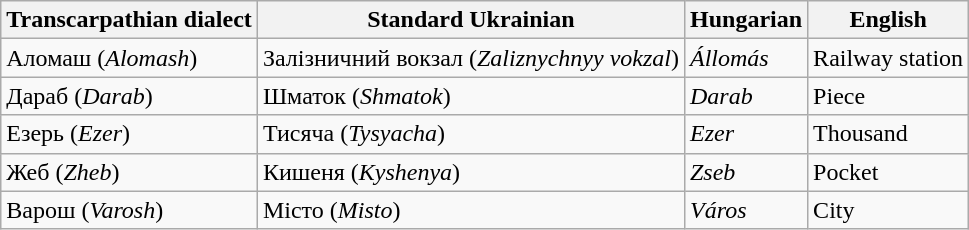<table class="wikitable">
<tr>
<th>Transcarpathian dialect</th>
<th>Standard Ukrainian</th>
<th>Hungarian</th>
<th>English</th>
</tr>
<tr>
<td>Аломаш (<em>Alomash</em>)</td>
<td>Залізничний вокзал (<em>Zaliznychnyy vokzal</em>)</td>
<td><em>Állomás</em></td>
<td>Railway station</td>
</tr>
<tr>
<td>Дараб (<em>Darab</em>)</td>
<td>Шматок (<em>Shmatok</em>)</td>
<td><em>Darab</em></td>
<td>Piece</td>
</tr>
<tr>
<td>Езерь (<em>Ezer</em>)</td>
<td>Тисяча (<em>Tysyacha</em>)</td>
<td><em>Ezer</em></td>
<td>Thousand</td>
</tr>
<tr>
<td>Жеб (<em>Zheb</em>)</td>
<td>Кишеня (<em>Kyshenya</em>)</td>
<td><em>Zseb</em></td>
<td>Pocket</td>
</tr>
<tr>
<td>Варош (<em>Varosh</em>)</td>
<td>Місто (<em>Misto</em>)</td>
<td><em>Város</em></td>
<td>City</td>
</tr>
</table>
